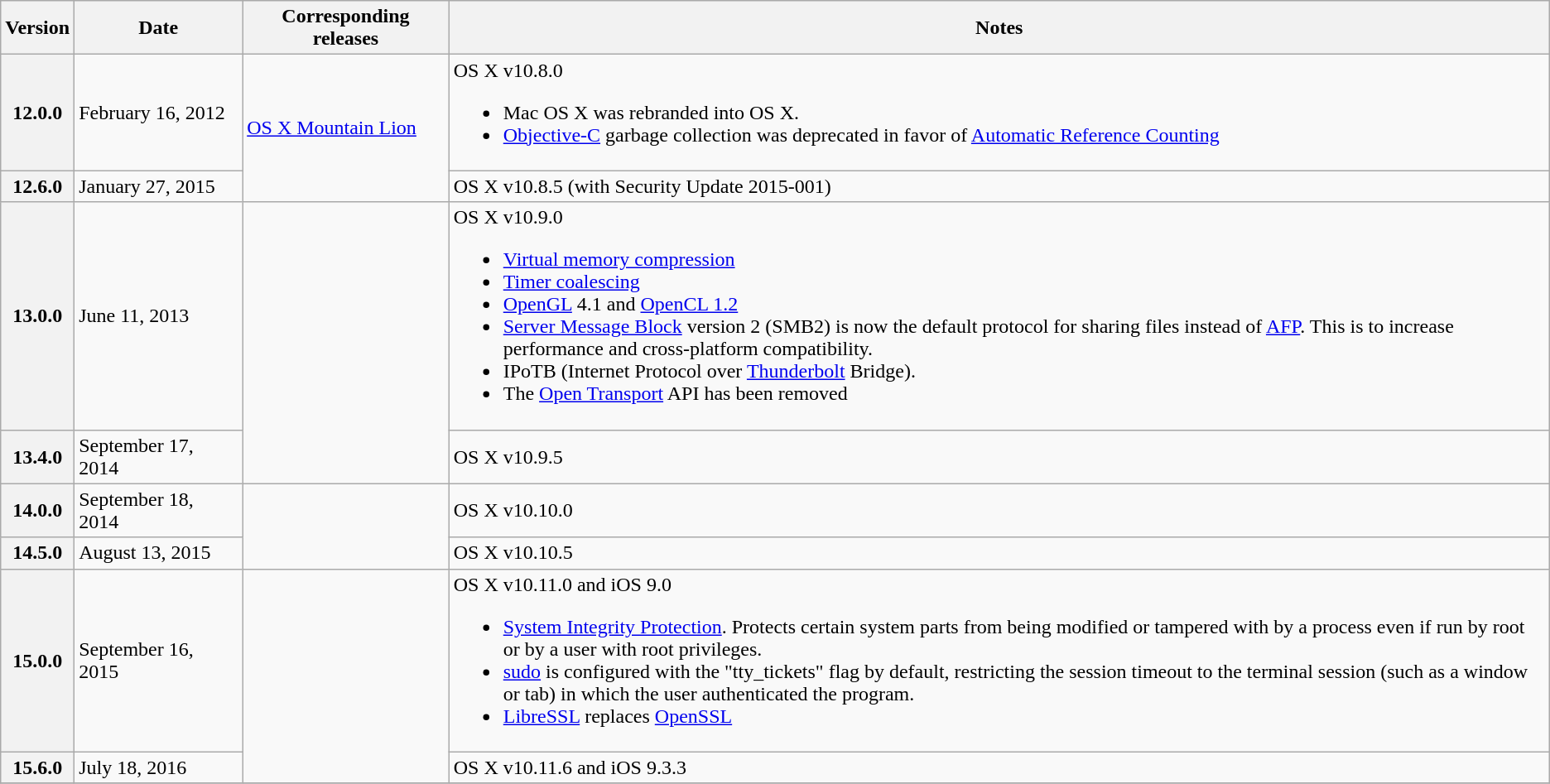<table class="wikitable mw-collapsible mw-collapsed">
<tr>
<th>Version</th>
<th style="width: 128px;">Date</th>
<th style="width: 159px;">Corresponding releases</th>
<th>Notes</th>
</tr>
<tr>
<th>12.0.0</th>
<td>February 16, 2012</td>
<td rowspan="2"><a href='#'>OS X Mountain Lion</a></td>
<td>OS X v10.8.0<br><ul><li>Mac OS X was rebranded into OS X.</li><li><a href='#'>Objective-C</a> garbage collection was deprecated in favor of <a href='#'>Automatic Reference Counting</a></li></ul></td>
</tr>
<tr>
<th>12.6.0</th>
<td>January 27, 2015</td>
<td>OS X v10.8.5 (with Security Update 2015-001)</td>
</tr>
<tr>
<th>13.0.0</th>
<td>June 11, 2013</td>
<td rowspan="2"></td>
<td>OS X v10.9.0<br><ul><li><a href='#'>Virtual memory compression</a></li><li><a href='#'>Timer coalescing</a></li><li><a href='#'>OpenGL</a> 4.1 and <a href='#'>OpenCL 1.2</a></li><li><a href='#'>Server Message Block</a> version 2 (SMB2) is now the default protocol for sharing files instead of <a href='#'>AFP</a>. This is to increase performance and cross-platform compatibility.</li><li>IPoTB (Internet Protocol over <a href='#'>Thunderbolt</a> Bridge).</li><li>The <a href='#'>Open Transport</a> API has been removed</li></ul></td>
</tr>
<tr>
<th>13.4.0</th>
<td>September 17, 2014</td>
<td>OS X v10.9.5</td>
</tr>
<tr>
<th>14.0.0</th>
<td>September 18, 2014</td>
<td rowspan="2"></td>
<td>OS X v10.10.0</td>
</tr>
<tr>
<th>14.5.0</th>
<td>August 13, 2015</td>
<td>OS X v10.10.5</td>
</tr>
<tr>
<th>15.0.0</th>
<td>September 16, 2015</td>
<td rowspan="2"></td>
<td>OS X v10.11.0 and iOS 9.0<br><ul><li><a href='#'>System Integrity Protection</a>. Protects certain system parts from being modified or tampered with by a process even if run by root or by a user with root privileges.</li><li><a href='#'>sudo</a> is configured with the "tty_tickets" flag by default, restricting the session timeout to the terminal session (such as a window or tab) in which the user authenticated the program.</li><li><a href='#'>LibreSSL</a> replaces <a href='#'>OpenSSL</a></li></ul></td>
</tr>
<tr>
<th>15.6.0</th>
<td>July 18, 2016</td>
<td>OS X v10.11.6 and iOS 9.3.3</td>
</tr>
<tr>
</tr>
</table>
